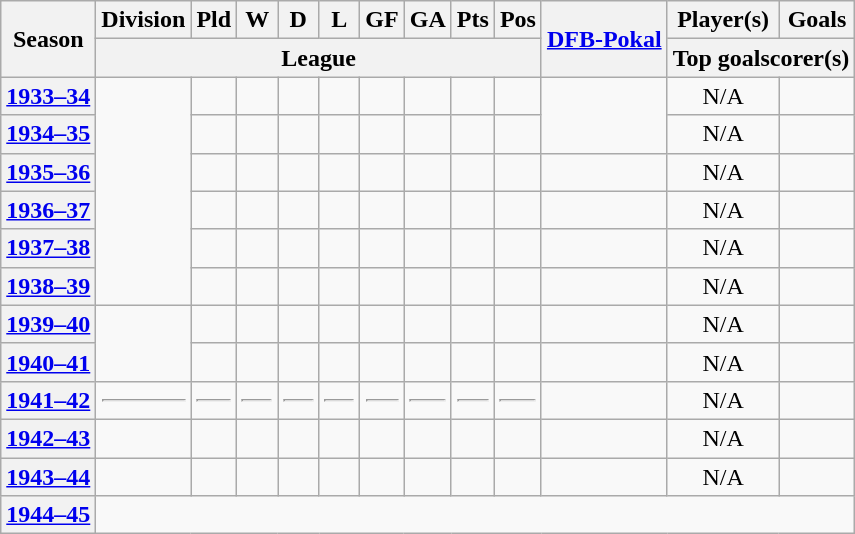<table class="wikitable sortable" style="text-align: center">
<tr>
<th rowspan="2" scope="col">Season</th>
<th scope="col">Division</th>
<th style="width:20px;" scope="col">Pld</th>
<th style="width:20px;" scope="col">W</th>
<th style="width:20px;" scope="col">D</th>
<th style="width:20px;" scope="col">L</th>
<th style="width:20px;" scope="col">GF</th>
<th style="width:20px;" scope="col">GA</th>
<th style="width:20px;" scope="col">Pts</th>
<th style="width:20px;" scope="col">Pos</th>
<th rowspan="2" scope="col"><a href='#'>DFB-Pokal</a></th>
<th scope="col">Player(s)</th>
<th scope="col">Goals</th>
</tr>
<tr class="unsortable">
<th colspan="9" scope="col">League</th>
<th colspan="2" scope="col">Top goalscorer(s)</th>
</tr>
<tr>
<th scope="row"><a href='#'>1933–34</a></th>
<td style="text-align:left;" rowspan="6"></td>
<td></td>
<td></td>
<td></td>
<td></td>
<td></td>
<td></td>
<td></td>
<td></td>
<td style="color:Grey" rowspan="2"></td>
<td style="text-align:centre">N/A</td>
<td></td>
</tr>
<tr>
<th scope="row"><a href='#'>1934–35</a></th>
<td></td>
<td></td>
<td></td>
<td></td>
<td></td>
<td></td>
<td></td>
<td></td>
<td style="text-align:centre">N/A</td>
<td></td>
</tr>
<tr>
<th scope="row"><a href='#'>1935–36</a></th>
<td></td>
<td></td>
<td></td>
<td></td>
<td></td>
<td></td>
<td></td>
<td></td>
<td></td>
<td style="text-align:centre">N/A</td>
<td></td>
</tr>
<tr>
<th scope="row"><a href='#'>1936–37</a></th>
<td></td>
<td></td>
<td></td>
<td></td>
<td></td>
<td></td>
<td></td>
<td></td>
<td></td>
<td style="text-align:centre">N/A</td>
<td></td>
</tr>
<tr>
<th scope="row"><a href='#'>1937–38</a></th>
<td></td>
<td></td>
<td></td>
<td></td>
<td></td>
<td></td>
<td></td>
<td></td>
<td></td>
<td style="text-align:centre">N/A</td>
<td></td>
</tr>
<tr>
<th scope="row"><a href='#'>1938–39</a></th>
<td></td>
<td></td>
<td></td>
<td></td>
<td></td>
<td></td>
<td></td>
<td></td>
<td></td>
<td style="text-align:centre">N/A</td>
<td></td>
</tr>
<tr>
<th scope="row"><a href='#'>1939–40</a></th>
<td style="text-align:left;" rowspan="2"></td>
<td></td>
<td></td>
<td></td>
<td></td>
<td></td>
<td></td>
<td></td>
<td></td>
<td></td>
<td style="text-align:centre">N/A</td>
<td></td>
</tr>
<tr>
<th scope="row"><a href='#'>1940–41</a></th>
<td></td>
<td></td>
<td></td>
<td></td>
<td></td>
<td></td>
<td></td>
<td></td>
<td></td>
<td style="text-align:centre">N/A</td>
<td></td>
</tr>
<tr>
<th scope="row"><a href='#'>1941–42</a></th>
<td style="text-align:left;"><hr><div></div></td>
<td><hr><div></div></td>
<td><hr><div></div></td>
<td><hr><div></div></td>
<td><hr><div></div></td>
<td><hr><div></div></td>
<td><hr><div></div></td>
<td><hr><div></div></td>
<td><hr><div></div></td>
<td></td>
<td style="text-align:centre">N/A</td>
<td></td>
</tr>
<tr>
<th scope="row"><a href='#'>1942–43</a></th>
<td style="text-align:left;"></td>
<td></td>
<td></td>
<td></td>
<td></td>
<td></td>
<td></td>
<td></td>
<td></td>
<td></td>
<td style="text-align:centre">N/A</td>
<td></td>
</tr>
<tr>
<th scope="row"><a href='#'>1943–44</a></th>
<td style="text-align:left;"></td>
<td></td>
<td></td>
<td></td>
<td></td>
<td></td>
<td></td>
<td></td>
<td></td>
<td></td>
<td style="text-align:centre">N/A</td>
<td></td>
</tr>
<tr>
<th scope="row"><a href='#'>1944–45</a></th>
<td style="text-align:center;" colspan="12"></td>
</tr>
</table>
